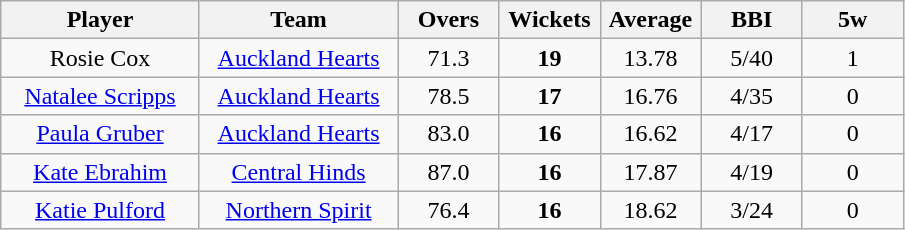<table class="wikitable" style="text-align:center">
<tr>
<th width=125>Player</th>
<th width=125>Team</th>
<th width=60>Overs</th>
<th width=60>Wickets</th>
<th width=60>Average</th>
<th width=60>BBI</th>
<th width=60>5w</th>
</tr>
<tr>
<td>Rosie Cox</td>
<td><a href='#'>Auckland Hearts</a></td>
<td>71.3</td>
<td><strong>19</strong></td>
<td>13.78</td>
<td>5/40</td>
<td>1</td>
</tr>
<tr>
<td><a href='#'>Natalee Scripps</a></td>
<td><a href='#'>Auckland Hearts</a></td>
<td>78.5</td>
<td><strong>17</strong></td>
<td>16.76</td>
<td>4/35</td>
<td>0</td>
</tr>
<tr>
<td><a href='#'>Paula Gruber</a></td>
<td><a href='#'>Auckland Hearts</a></td>
<td>83.0</td>
<td><strong>16</strong></td>
<td>16.62</td>
<td>4/17</td>
<td>0</td>
</tr>
<tr>
<td><a href='#'>Kate Ebrahim</a></td>
<td><a href='#'>Central Hinds</a></td>
<td>87.0</td>
<td><strong>16</strong></td>
<td>17.87</td>
<td>4/19</td>
<td>0</td>
</tr>
<tr>
<td><a href='#'>Katie Pulford</a></td>
<td><a href='#'>Northern Spirit</a></td>
<td>76.4</td>
<td><strong>16</strong></td>
<td>18.62</td>
<td>3/24</td>
<td>0</td>
</tr>
</table>
